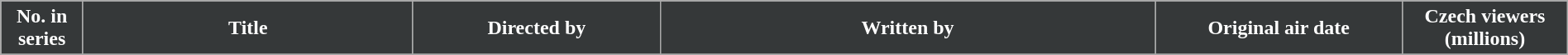<table class="wikitable plainrowheaders" style="width: 100%; margin-right: 0;">
<tr>
<th scope=col style="background: #353839; color: #fff; text-align:center;" width=5%>No. in<br>series</th>
<th scope=col style="background: #353839; color: #fff; text-align:center;" width=20%>Title</th>
<th scope=col style="background: #353839; color: #fff; text-align:center;" width=15%>Directed by</th>
<th scope=col style="background: #353839; color: #fff; text-align:center;" width=30%>Written by</th>
<th scope=col style="background: #353839; color: #fff; text-align:center;" width=15%>Original air date</th>
<th scope=col style="background: #353839; color: #fff; text-align:center;" width=10%>Czech viewers<br>(millions)</th>
</tr>
<tr>
</tr>
</table>
